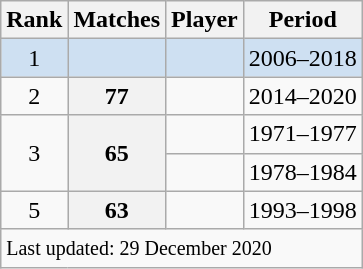<table class="wikitable plainrowheaders sortable">
<tr>
<th scope=col>Rank</th>
<th scope=col>Matches</th>
<th scope=col>Player</th>
<th scope=col>Period</th>
</tr>
<tr bgcolor=#cee0f2>
<td align=center>1</td>
<th scope=row style="background:#cee0f2; text-align:center;"></th>
<td></td>
<td>2006–2018</td>
</tr>
<tr>
<td align=center>2</td>
<th scope=row style=text-align:center;>77</th>
<td></td>
<td>2014–2020</td>
</tr>
<tr>
<td align=center rowspan=2>3</td>
<th scope=row style=text-align:center; rowspan=2>65</th>
<td></td>
<td>1971–1977</td>
</tr>
<tr>
<td></td>
<td>1978–1984</td>
</tr>
<tr>
<td align=center>5</td>
<th scope=row style=text-align:center;>63</th>
<td></td>
<td>1993–1998</td>
</tr>
<tr class=sortbottom>
<td colspan=4><small>Last updated: 29 December 2020</small></td>
</tr>
</table>
